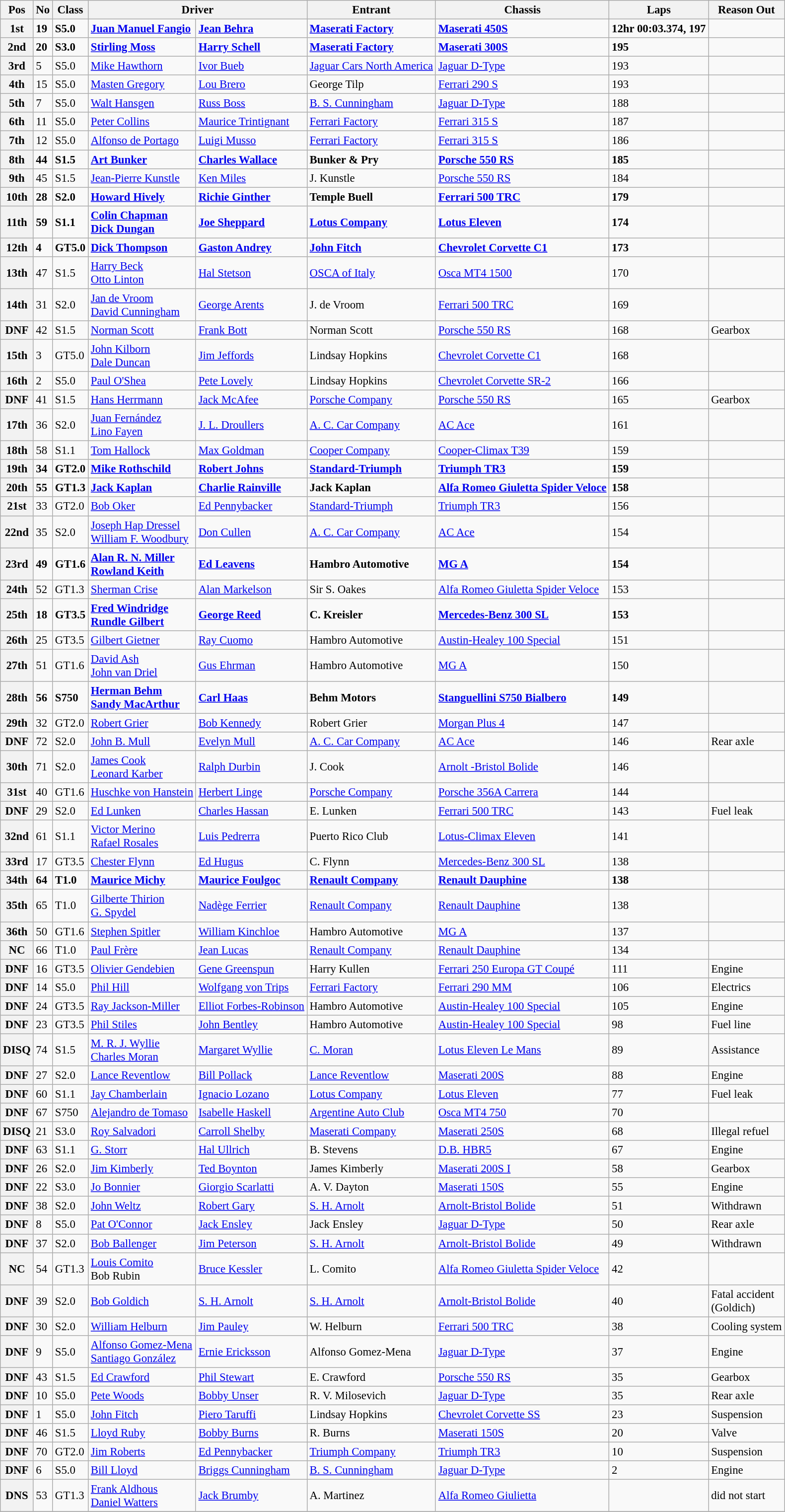<table class="wikitable" style="font-size: 95%;">
<tr>
<th>Pos</th>
<th>No</th>
<th>Class</th>
<th colspan=2>Driver</th>
<th>Entrant</th>
<th>Chassis</th>
<th>Laps</th>
<th>Reason Out</th>
</tr>
<tr>
<th><strong>1st</strong></th>
<td><strong>19</strong></td>
<td><strong>S5.0</strong></td>
<td> <strong><a href='#'>Juan Manuel Fangio</a></strong></td>
<td> <strong><a href='#'>Jean Behra</a></strong></td>
<td><strong><a href='#'>Maserati Factory</a></strong></td>
<td><strong><a href='#'>Maserati 450S</a></strong></td>
<td><strong>12hr 00:03.374, 197</strong></td>
<td></td>
</tr>
<tr>
<th><strong>2nd</strong></th>
<td><strong>20</strong></td>
<td><strong>S3.0</strong></td>
<td> <strong><a href='#'>Stirling Moss</a></strong></td>
<td> <strong><a href='#'>Harry Schell</a></strong></td>
<td><strong><a href='#'>Maserati Factory</a></strong></td>
<td><strong><a href='#'>Maserati 300S</a></strong></td>
<td><strong>195</strong></td>
<td></td>
</tr>
<tr>
<th>3rd</th>
<td>5</td>
<td>S5.0</td>
<td> <a href='#'>Mike Hawthorn</a></td>
<td> <a href='#'>Ivor Bueb</a></td>
<td><a href='#'>Jaguar Cars North America</a></td>
<td><a href='#'>Jaguar D-Type</a></td>
<td>193</td>
<td></td>
</tr>
<tr>
<th>4th</th>
<td>15</td>
<td>S5.0</td>
<td> <a href='#'>Masten Gregory</a></td>
<td> <a href='#'>Lou Brero</a></td>
<td>George Tilp</td>
<td><a href='#'>Ferrari 290 S</a></td>
<td>193</td>
<td></td>
</tr>
<tr>
<th>5th</th>
<td>7</td>
<td>S5.0</td>
<td> <a href='#'>Walt Hansgen</a></td>
<td> <a href='#'>Russ Boss</a></td>
<td><a href='#'>B. S. Cunningham</a></td>
<td><a href='#'>Jaguar D-Type</a></td>
<td>188</td>
<td></td>
</tr>
<tr>
<th>6th</th>
<td>11</td>
<td>S5.0</td>
<td> <a href='#'>Peter Collins</a></td>
<td> <a href='#'>Maurice Trintignant</a></td>
<td><a href='#'>Ferrari Factory</a></td>
<td><a href='#'>Ferrari 315 S</a></td>
<td>187</td>
<td></td>
</tr>
<tr>
<th>7th</th>
<td>12</td>
<td>S5.0</td>
<td> <a href='#'>Alfonso de Portago</a></td>
<td> <a href='#'>Luigi Musso</a></td>
<td><a href='#'>Ferrari Factory</a></td>
<td><a href='#'>Ferrari 315 S</a></td>
<td>186</td>
<td></td>
</tr>
<tr>
<th><strong>8th</strong></th>
<td><strong>44</strong></td>
<td><strong>S1.5</strong></td>
<td> <strong><a href='#'>Art Bunker</a></strong></td>
<td> <strong><a href='#'>Charles Wallace</a></strong></td>
<td><strong>Bunker & Pry</strong></td>
<td><strong><a href='#'>Porsche 550 RS</a></strong></td>
<td><strong>185</strong></td>
<td></td>
</tr>
<tr>
<th>9th</th>
<td>45</td>
<td>S1.5</td>
<td> <a href='#'>Jean-Pierre Kunstle</a></td>
<td> <a href='#'>Ken Miles</a></td>
<td>J. Kunstle</td>
<td><a href='#'>Porsche 550 RS</a></td>
<td>184</td>
<td></td>
</tr>
<tr>
<th><strong>10th</strong></th>
<td><strong>28</strong></td>
<td><strong>S2.0</strong></td>
<td> <strong><a href='#'>Howard Hively</a></strong></td>
<td> <strong><a href='#'>Richie Ginther</a></strong></td>
<td><strong>Temple Buell</strong></td>
<td><strong><a href='#'>Ferrari 500 TRC</a></strong></td>
<td><strong>179</strong></td>
<td></td>
</tr>
<tr>
<th><strong>11th</strong></th>
<td><strong>59</strong></td>
<td><strong>S1.1</strong></td>
<td> <strong><a href='#'>Colin Chapman</a></strong><br> <strong><a href='#'>Dick Dungan</a></strong></td>
<td> <strong><a href='#'>Joe Sheppard</a></strong></td>
<td><strong><a href='#'>Lotus Company</a></strong></td>
<td><strong><a href='#'>Lotus Eleven</a></strong></td>
<td><strong>174</strong></td>
<td></td>
</tr>
<tr>
<th><strong>12th</strong></th>
<td><strong>4</strong></td>
<td><strong>GT5.0</strong></td>
<td> <strong><a href='#'>Dick Thompson</a></strong></td>
<td> <strong><a href='#'>Gaston Andrey</a></strong></td>
<td><strong><a href='#'>John Fitch</a></strong></td>
<td><strong><a href='#'>Chevrolet Corvette C1</a></strong></td>
<td><strong>173</strong></td>
<td></td>
</tr>
<tr>
<th>13th</th>
<td>47</td>
<td>S1.5</td>
<td> <a href='#'>Harry Beck</a><br> <a href='#'>Otto Linton</a></td>
<td> <a href='#'>Hal Stetson</a></td>
<td><a href='#'>OSCA of Italy</a></td>
<td><a href='#'>Osca MT4 1500</a></td>
<td>170</td>
<td></td>
</tr>
<tr>
<th>14th</th>
<td>31</td>
<td>S2.0</td>
<td> <a href='#'>Jan de Vroom</a><br> <a href='#'>David Cunningham</a></td>
<td> <a href='#'>George Arents</a></td>
<td>J. de Vroom</td>
<td><a href='#'>Ferrari 500 TRC</a></td>
<td>169</td>
<td></td>
</tr>
<tr>
<th>DNF</th>
<td>42</td>
<td>S1.5</td>
<td> <a href='#'>Norman Scott</a></td>
<td> <a href='#'>Frank Bott</a></td>
<td>Norman Scott</td>
<td><a href='#'>Porsche 550 RS</a></td>
<td>168</td>
<td>Gearbox</td>
</tr>
<tr>
<th>15th</th>
<td>3</td>
<td>GT5.0</td>
<td> <a href='#'>John Kilborn</a><br> <a href='#'>Dale Duncan</a></td>
<td> <a href='#'>Jim Jeffords</a></td>
<td>Lindsay Hopkins</td>
<td><a href='#'>Chevrolet Corvette C1</a></td>
<td>168</td>
<td></td>
</tr>
<tr>
<th>16th</th>
<td>2</td>
<td>S5.0</td>
<td> <a href='#'>Paul O'Shea</a></td>
<td> <a href='#'>Pete Lovely</a></td>
<td>Lindsay Hopkins</td>
<td><a href='#'>Chevrolet Corvette SR-2</a></td>
<td>166</td>
<td></td>
</tr>
<tr>
<th>DNF</th>
<td>41</td>
<td>S1.5</td>
<td> <a href='#'>Hans Herrmann</a></td>
<td> <a href='#'>Jack McAfee</a></td>
<td><a href='#'>Porsche Company</a></td>
<td><a href='#'>Porsche 550 RS</a></td>
<td>165</td>
<td>Gearbox</td>
</tr>
<tr>
<th>17th</th>
<td>36</td>
<td>S2.0</td>
<td> <a href='#'>Juan Fernández</a><br> <a href='#'>Lino Fayen</a></td>
<td> <a href='#'>J. L. Droullers</a></td>
<td><a href='#'>A. C. Car Company</a></td>
<td><a href='#'>AC Ace</a></td>
<td>161</td>
<td></td>
</tr>
<tr>
<th>18th</th>
<td>58</td>
<td>S1.1</td>
<td> <a href='#'>Tom Hallock</a></td>
<td> <a href='#'>Max Goldman</a></td>
<td><a href='#'>Cooper Company</a></td>
<td><a href='#'>Cooper-Climax T39</a></td>
<td>159</td>
<td></td>
</tr>
<tr>
<th><strong>19th</strong></th>
<td><strong>34</strong></td>
<td><strong>GT2.0</strong></td>
<td> <strong><a href='#'>Mike Rothschild</a> </strong></td>
<td> <strong><a href='#'>Robert Johns</a> </strong></td>
<td><strong><a href='#'>Standard-Triumph</a></strong></td>
<td><strong><a href='#'>Triumph TR3</a></strong></td>
<td><strong>159</strong></td>
<td></td>
</tr>
<tr>
<th><strong>20th</strong></th>
<td><strong>55</strong></td>
<td><strong>GT1.3</strong></td>
<td> <strong><a href='#'>Jack Kaplan</a> </strong></td>
<td> <strong><a href='#'>Charlie Rainville</a> </strong></td>
<td><strong>Jack Kaplan</strong></td>
<td><strong><a href='#'>Alfa Romeo Giuletta Spider Veloce</a></strong></td>
<td><strong>158</strong></td>
<td></td>
</tr>
<tr>
<th>21st</th>
<td>33</td>
<td>GT2.0</td>
<td> <a href='#'>Bob Oker</a></td>
<td> <a href='#'>Ed Pennybacker</a></td>
<td><a href='#'>Standard-Triumph</a></td>
<td><a href='#'>Triumph TR3</a></td>
<td>156</td>
<td></td>
</tr>
<tr>
<th>22nd</th>
<td>35</td>
<td>S2.0</td>
<td> <a href='#'>Joseph Hap Dressel</a><br> <a href='#'>William F. Woodbury</a></td>
<td> <a href='#'>Don Cullen</a></td>
<td><a href='#'>A. C. Car Company</a></td>
<td><a href='#'>AC Ace</a></td>
<td>154</td>
<td></td>
</tr>
<tr>
<th><strong>23rd</strong></th>
<td><strong>49</strong></td>
<td><strong>GT1.6</strong></td>
<td> <strong><a href='#'>Alan R. N. Miller</a></strong><br> <strong><a href='#'>Rowland Keith</a></strong></td>
<td> <strong> <a href='#'>Ed Leavens</a></strong></td>
<td><strong>Hambro Automotive</strong></td>
<td><strong><a href='#'>MG A</a></strong></td>
<td><strong>154</strong></td>
<td></td>
</tr>
<tr>
<th>24th</th>
<td>52</td>
<td>GT1.3</td>
<td> <a href='#'>Sherman Crise</a></td>
<td> <a href='#'>Alan Markelson</a></td>
<td>Sir S. Oakes</td>
<td><a href='#'>Alfa Romeo Giuletta Spider Veloce</a></td>
<td>153</td>
<td></td>
</tr>
<tr>
<th><strong>25th</strong></th>
<td><strong>18</strong></td>
<td><strong>GT3.5</strong></td>
<td> <strong><a href='#'>Fred Windridge</a></strong><br> <strong><a href='#'>Rundle Gilbert</a></strong></td>
<td> <strong><a href='#'>George Reed</a></strong></td>
<td><strong>C. Kreisler</strong></td>
<td><strong><a href='#'>Mercedes-Benz 300 SL</a></strong></td>
<td><strong>153</strong></td>
<td></td>
</tr>
<tr>
<th>26th</th>
<td>25</td>
<td>GT3.5</td>
<td> <a href='#'>Gilbert Gietner</a></td>
<td> <a href='#'>Ray Cuomo</a></td>
<td>Hambro Automotive</td>
<td><a href='#'>Austin-Healey 100 Special</a></td>
<td>151</td>
<td></td>
</tr>
<tr>
<th>27th</th>
<td>51</td>
<td>GT1.6</td>
<td> <a href='#'>David Ash</a><br> <a href='#'>John van Driel</a></td>
<td> <a href='#'>Gus Ehrman</a></td>
<td>Hambro Automotive</td>
<td><a href='#'>MG A</a></td>
<td>150</td>
<td></td>
</tr>
<tr>
<th><strong>28th</strong></th>
<td><strong>56</strong></td>
<td><strong>S750</strong></td>
<td> <strong><a href='#'>Herman Behm</a></strong><br> <strong><a href='#'>Sandy MacArthur</a></strong></td>
<td> <strong><a href='#'>Carl Haas</a></strong></td>
<td><strong>Behm Motors</strong></td>
<td><strong><a href='#'>Stanguellini S750 Bialbero</a></strong></td>
<td><strong>149</strong></td>
<td></td>
</tr>
<tr>
<th>29th</th>
<td>32</td>
<td>GT2.0</td>
<td> <a href='#'>Robert Grier</a></td>
<td> <a href='#'>Bob Kennedy</a></td>
<td>Robert Grier</td>
<td><a href='#'>Morgan Plus 4</a></td>
<td>147</td>
<td></td>
</tr>
<tr>
<th>DNF</th>
<td>72</td>
<td>S2.0</td>
<td> <a href='#'>John B. Mull</a></td>
<td> <a href='#'>Evelyn Mull</a></td>
<td><a href='#'>A. C. Car Company</a></td>
<td><a href='#'>AC Ace</a></td>
<td>146</td>
<td>Rear axle</td>
</tr>
<tr>
<th>30th</th>
<td>71</td>
<td>S2.0</td>
<td> <a href='#'>James Cook</a><br> <a href='#'>Leonard Karber</a></td>
<td> <a href='#'>Ralph Durbin</a></td>
<td>J. Cook</td>
<td><a href='#'>Arnolt -Bristol Bolide</a></td>
<td>146</td>
<td></td>
</tr>
<tr>
<th>31st</th>
<td>40</td>
<td>GT1.6</td>
<td> <a href='#'>Huschke von Hanstein</a></td>
<td> <a href='#'>Herbert Linge</a></td>
<td><a href='#'>Porsche Company</a></td>
<td><a href='#'>Porsche 356A Carrera</a></td>
<td>144</td>
<td></td>
</tr>
<tr>
<th>DNF</th>
<td>29</td>
<td>S2.0</td>
<td> <a href='#'>Ed Lunken</a></td>
<td> <a href='#'>Charles Hassan</a></td>
<td>E. Lunken</td>
<td><a href='#'>Ferrari 500 TRC</a></td>
<td>143</td>
<td>Fuel leak</td>
</tr>
<tr>
<th>32nd</th>
<td>61</td>
<td>S1.1</td>
<td> <a href='#'>Victor Merino</a><br> <a href='#'>Rafael Rosales</a></td>
<td> <a href='#'>Luis Pedrerra</a></td>
<td>Puerto Rico Club</td>
<td><a href='#'>Lotus-Climax Eleven</a></td>
<td>141</td>
<td></td>
</tr>
<tr>
<th>33rd</th>
<td>17</td>
<td>GT3.5</td>
<td> <a href='#'>Chester Flynn</a></td>
<td> <a href='#'>Ed Hugus</a></td>
<td>C. Flynn</td>
<td><a href='#'>Mercedes-Benz 300 SL</a></td>
<td>138</td>
<td></td>
</tr>
<tr>
<th><strong>34th</strong></th>
<td><strong>64</strong></td>
<td><strong>T1.0</strong></td>
<td> <strong><a href='#'>Maurice Michy</a></strong></td>
<td> <strong><a href='#'>Maurice Foulgoc</a></strong></td>
<td><strong><a href='#'>Renault Company</a></strong></td>
<td><strong><a href='#'>Renault Dauphine</a></strong></td>
<td><strong>138</strong></td>
<td></td>
</tr>
<tr>
<th>35th</th>
<td>65</td>
<td>T1.0</td>
<td> <a href='#'>Gilberte Thirion</a><br> <a href='#'>G. Spydel</a></td>
<td> <a href='#'>Nadège Ferrier</a></td>
<td><a href='#'>Renault Company</a></td>
<td><a href='#'>Renault Dauphine</a></td>
<td>138</td>
<td></td>
</tr>
<tr>
<th>36th</th>
<td>50</td>
<td>GT1.6</td>
<td> <a href='#'>Stephen Spitler</a></td>
<td> <a href='#'>William Kinchloe</a></td>
<td>Hambro Automotive</td>
<td><a href='#'>MG A</a></td>
<td>137</td>
<td></td>
</tr>
<tr>
<th>NC</th>
<td>66</td>
<td>T1.0</td>
<td> <a href='#'>Paul Frère</a></td>
<td> <a href='#'>Jean Lucas</a></td>
<td><a href='#'>Renault Company</a></td>
<td><a href='#'>Renault Dauphine</a></td>
<td>134</td>
<td></td>
</tr>
<tr>
<th>DNF</th>
<td>16</td>
<td>GT3.5</td>
<td> <a href='#'>Olivier Gendebien</a></td>
<td> <a href='#'>Gene Greenspun</a></td>
<td>Harry Kullen</td>
<td><a href='#'>Ferrari 250 Europa GT Coupé</a></td>
<td>111</td>
<td>Engine</td>
</tr>
<tr>
<th>DNF</th>
<td>14</td>
<td>S5.0</td>
<td> <a href='#'>Phil Hill</a></td>
<td> <a href='#'>Wolfgang von Trips</a></td>
<td><a href='#'>Ferrari Factory</a></td>
<td><a href='#'>Ferrari 290 MM</a></td>
<td>106</td>
<td>Electrics</td>
</tr>
<tr>
<th>DNF</th>
<td>24</td>
<td>GT3.5</td>
<td> <a href='#'>Ray Jackson-Miller</a></td>
<td> <a href='#'>Elliot Forbes-Robinson</a></td>
<td>Hambro Automotive</td>
<td><a href='#'>Austin-Healey 100 Special</a></td>
<td>105</td>
<td>Engine</td>
</tr>
<tr>
<th>DNF</th>
<td>23</td>
<td>GT3.5</td>
<td> <a href='#'>Phil Stiles</a></td>
<td> <a href='#'>John Bentley</a></td>
<td>Hambro Automotive</td>
<td><a href='#'>Austin-Healey 100 Special</a></td>
<td>98</td>
<td>Fuel line</td>
</tr>
<tr>
<th>DISQ</th>
<td>74</td>
<td>S1.5</td>
<td> <a href='#'>M. R. J. Wyllie</a><br> <a href='#'>Charles Moran</a></td>
<td> <a href='#'>Margaret Wyllie</a></td>
<td><a href='#'>C. Moran</a></td>
<td><a href='#'>Lotus Eleven Le Mans</a></td>
<td>89</td>
<td>Assistance</td>
</tr>
<tr>
<th>DNF</th>
<td>27</td>
<td>S2.0</td>
<td> <a href='#'>Lance Reventlow</a></td>
<td> <a href='#'>Bill Pollack</a></td>
<td><a href='#'>Lance Reventlow</a></td>
<td><a href='#'>Maserati 200S</a></td>
<td>88</td>
<td>Engine</td>
</tr>
<tr>
<th>DNF</th>
<td>60</td>
<td>S1.1</td>
<td> <a href='#'>Jay Chamberlain</a></td>
<td> <a href='#'>Ignacio Lozano</a></td>
<td><a href='#'>Lotus Company</a></td>
<td><a href='#'>Lotus Eleven</a></td>
<td>77</td>
<td>Fuel leak</td>
</tr>
<tr>
<th>DNF</th>
<td>67</td>
<td>S750</td>
<td> <a href='#'>Alejandro de Tomaso</a></td>
<td> <a href='#'>Isabelle Haskell</a></td>
<td><a href='#'>Argentine Auto Club</a></td>
<td><a href='#'>Osca MT4 750</a></td>
<td>70</td>
<td></td>
</tr>
<tr>
<th>DISQ</th>
<td>21</td>
<td>S3.0</td>
<td> <a href='#'>Roy Salvadori</a></td>
<td> <a href='#'>Carroll Shelby</a></td>
<td><a href='#'>Maserati Company</a></td>
<td><a href='#'>Maserati 250S</a></td>
<td>68</td>
<td>Illegal refuel</td>
</tr>
<tr>
<th>DNF</th>
<td>63</td>
<td>S1.1</td>
<td> <a href='#'>G. Storr</a></td>
<td> <a href='#'>Hal Ullrich</a></td>
<td>B. Stevens</td>
<td><a href='#'>D.B. HBR5</a></td>
<td>67</td>
<td>Engine</td>
</tr>
<tr>
<th>DNF</th>
<td>26</td>
<td>S2.0</td>
<td> <a href='#'>Jim Kimberly</a></td>
<td> <a href='#'>Ted Boynton</a></td>
<td>James Kimberly</td>
<td><a href='#'>Maserati 200S I</a></td>
<td>58</td>
<td>Gearbox</td>
</tr>
<tr>
<th>DNF</th>
<td>22</td>
<td>S3.0</td>
<td> <a href='#'>Jo Bonnier</a></td>
<td> <a href='#'>Giorgio Scarlatti</a></td>
<td>A. V. Dayton</td>
<td><a href='#'>Maserati 150S</a></td>
<td>55</td>
<td>Engine</td>
</tr>
<tr>
<th>DNF</th>
<td>38</td>
<td>S2.0</td>
<td> <a href='#'>John Weltz</a></td>
<td> <a href='#'>Robert Gary</a></td>
<td><a href='#'>S. H. Arnolt</a></td>
<td><a href='#'>Arnolt-Bristol Bolide</a></td>
<td>51</td>
<td>Withdrawn</td>
</tr>
<tr>
<th>DNF</th>
<td>8</td>
<td>S5.0</td>
<td> <a href='#'>Pat O'Connor</a></td>
<td> <a href='#'>Jack Ensley</a></td>
<td>Jack Ensley</td>
<td><a href='#'>Jaguar D-Type</a></td>
<td>50</td>
<td>Rear axle</td>
</tr>
<tr>
<th>DNF</th>
<td>37</td>
<td>S2.0</td>
<td> <a href='#'>Bob Ballenger</a></td>
<td> <a href='#'>Jim Peterson</a></td>
<td><a href='#'>S. H. Arnolt</a></td>
<td><a href='#'>Arnolt-Bristol Bolide</a></td>
<td>49</td>
<td>Withdrawn</td>
</tr>
<tr>
<th>NC</th>
<td>54</td>
<td>GT1.3</td>
<td> <a href='#'>Louis Comito</a><br> Bob Rubin</td>
<td> <a href='#'>Bruce Kessler</a></td>
<td>L. Comito</td>
<td><a href='#'>Alfa Romeo Giuletta Spider Veloce</a></td>
<td>42</td>
<td></td>
</tr>
<tr>
<th>DNF</th>
<td>39</td>
<td>S2.0</td>
<td> <a href='#'>Bob Goldich</a></td>
<td> <a href='#'>S. H. Arnolt</a></td>
<td><a href='#'>S. H. Arnolt</a></td>
<td><a href='#'>Arnolt-Bristol Bolide</a></td>
<td>40</td>
<td>Fatal accident<br>(Goldich)</td>
</tr>
<tr>
<th>DNF</th>
<td>30</td>
<td>S2.0</td>
<td> <a href='#'>William Helburn</a></td>
<td> <a href='#'>Jim Pauley</a></td>
<td>W. Helburn</td>
<td><a href='#'>Ferrari 500 TRC</a></td>
<td>38</td>
<td>Cooling system</td>
</tr>
<tr>
<th>DNF</th>
<td>9</td>
<td>S5.0</td>
<td> <a href='#'>Alfonso Gomez-Mena</a><br> <a href='#'>Santiago González</a></td>
<td> <a href='#'>Ernie Ericksson</a></td>
<td>Alfonso Gomez-Mena</td>
<td><a href='#'>Jaguar D-Type</a></td>
<td>37</td>
<td>Engine</td>
</tr>
<tr>
<th>DNF</th>
<td>43</td>
<td>S1.5</td>
<td> <a href='#'>Ed Crawford</a></td>
<td> <a href='#'>Phil Stewart</a></td>
<td>E. Crawford</td>
<td><a href='#'>Porsche 550 RS</a></td>
<td>35</td>
<td>Gearbox</td>
</tr>
<tr>
<th>DNF</th>
<td>10</td>
<td>S5.0</td>
<td> <a href='#'>Pete Woods</a></td>
<td> <a href='#'>Bobby Unser</a></td>
<td>R. V. Milosevich</td>
<td><a href='#'>Jaguar D-Type</a></td>
<td>35</td>
<td>Rear axle</td>
</tr>
<tr>
<th>DNF</th>
<td>1</td>
<td>S5.0</td>
<td> <a href='#'>John Fitch</a></td>
<td> <a href='#'>Piero Taruffi</a></td>
<td>Lindsay Hopkins</td>
<td><a href='#'>Chevrolet Corvette SS</a></td>
<td>23</td>
<td>Suspension</td>
</tr>
<tr>
<th>DNF</th>
<td>46</td>
<td>S1.5</td>
<td> <a href='#'>Lloyd Ruby</a></td>
<td> <a href='#'>Bobby Burns</a></td>
<td>R. Burns</td>
<td><a href='#'>Maserati 150S</a></td>
<td>20</td>
<td>Valve</td>
</tr>
<tr>
<th>DNF</th>
<td>70</td>
<td>GT2.0</td>
<td> <a href='#'>Jim Roberts</a></td>
<td> <a href='#'>Ed Pennybacker</a></td>
<td><a href='#'>Triumph Company</a></td>
<td><a href='#'>Triumph TR3</a></td>
<td>10</td>
<td>Suspension</td>
</tr>
<tr>
<th>DNF</th>
<td>6</td>
<td>S5.0</td>
<td> <a href='#'>Bill Lloyd</a></td>
<td> <a href='#'>Briggs Cunningham</a></td>
<td><a href='#'>B. S. Cunningham</a></td>
<td><a href='#'>Jaguar D-Type</a></td>
<td>2</td>
<td>Engine</td>
</tr>
<tr>
<th>DNS</th>
<td>53</td>
<td>GT1.3</td>
<td> <a href='#'>Frank Aldhous</a><br> <a href='#'>Daniel Watters</a></td>
<td> <a href='#'>Jack Brumby</a></td>
<td>A. Martinez</td>
<td><a href='#'>Alfa Romeo Giulietta</a></td>
<td></td>
<td>did not start</td>
</tr>
<tr>
</tr>
</table>
